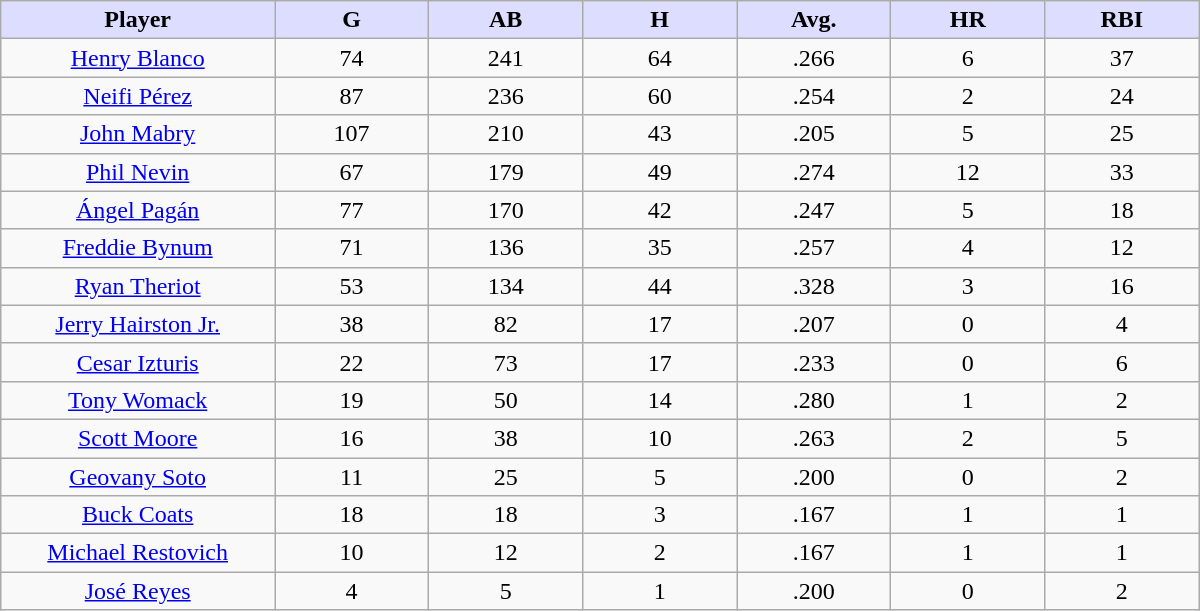<table class="wikitable sortable">
<tr>
<th style="background:#ddf; width:16%;">Player</th>
<th style="background:#ddf; width:9%;">G</th>
<th style="background:#ddf; width:9%;">AB</th>
<th style="background:#ddf; width:9%;">H</th>
<th style="background:#ddf; width:9%;">Avg.</th>
<th style="background:#ddf; width:9%;">HR</th>
<th style="background:#ddf; width:9%;">RBI</th>
</tr>
<tr style="text-align:center;">
<td><a href='#'>Henry Blanco</a></td>
<td>74</td>
<td>241</td>
<td>64</td>
<td>.266</td>
<td>6</td>
<td>37</td>
</tr>
<tr align=center>
<td><a href='#'>Neifi Pérez</a></td>
<td>87</td>
<td>236</td>
<td>60</td>
<td>.254</td>
<td>2</td>
<td>24</td>
</tr>
<tr align=center>
<td><a href='#'>John Mabry</a></td>
<td>107</td>
<td>210</td>
<td>43</td>
<td>.205</td>
<td>5</td>
<td>25</td>
</tr>
<tr align=center>
<td><a href='#'>Phil Nevin</a></td>
<td>67</td>
<td>179</td>
<td>49</td>
<td>.274</td>
<td>12</td>
<td>33</td>
</tr>
<tr align=center>
<td><a href='#'>Ángel Pagán</a></td>
<td>77</td>
<td>170</td>
<td>42</td>
<td>.247</td>
<td>5</td>
<td>18</td>
</tr>
<tr align=center>
<td><a href='#'>Freddie Bynum</a></td>
<td>71</td>
<td>136</td>
<td>35</td>
<td>.257</td>
<td>4</td>
<td>12</td>
</tr>
<tr align=center>
<td><a href='#'>Ryan Theriot</a></td>
<td>53</td>
<td>134</td>
<td>44</td>
<td>.328</td>
<td>3</td>
<td>16</td>
</tr>
<tr align=center>
<td><a href='#'>Jerry Hairston Jr.</a></td>
<td>38</td>
<td>82</td>
<td>17</td>
<td>.207</td>
<td>0</td>
<td>4</td>
</tr>
<tr align=center>
<td><a href='#'>Cesar Izturis</a></td>
<td>22</td>
<td>73</td>
<td>17</td>
<td>.233</td>
<td>0</td>
<td>6</td>
</tr>
<tr align=center>
<td><a href='#'>Tony Womack</a></td>
<td>19</td>
<td>50</td>
<td>14</td>
<td>.280</td>
<td>1</td>
<td>2</td>
</tr>
<tr align=center>
<td><a href='#'>Scott Moore</a></td>
<td>16</td>
<td>38</td>
<td>10</td>
<td>.263</td>
<td>2</td>
<td>5</td>
</tr>
<tr align=center>
<td><a href='#'>Geovany Soto</a></td>
<td>11</td>
<td>25</td>
<td>5</td>
<td>.200</td>
<td>0</td>
<td>2</td>
</tr>
<tr align=center>
<td><a href='#'>Buck Coats</a></td>
<td>18</td>
<td>18</td>
<td>3</td>
<td>.167</td>
<td>1</td>
<td>1</td>
</tr>
<tr align=center>
<td><a href='#'>Michael Restovich</a></td>
<td>10</td>
<td>12</td>
<td>2</td>
<td>.167</td>
<td>1</td>
<td>1</td>
</tr>
<tr align=center>
<td><a href='#'>José Reyes</a></td>
<td>4</td>
<td>5</td>
<td>1</td>
<td>.200</td>
<td>0</td>
<td>2</td>
</tr>
</table>
